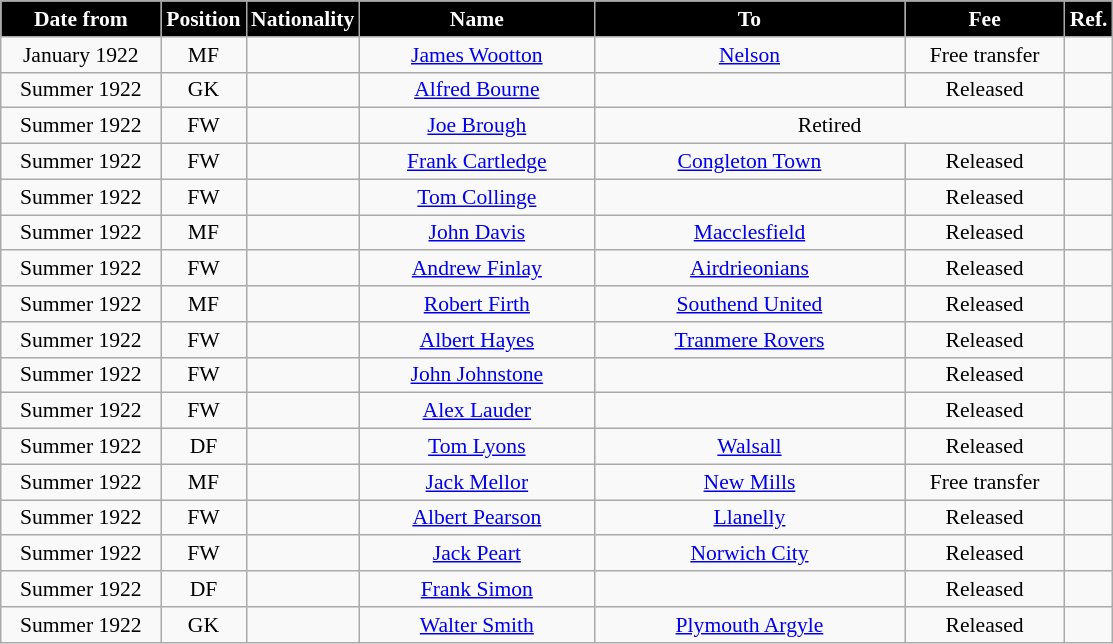<table class="wikitable" style="text-align:center; font-size:90%; ">
<tr>
<th style="background:#000000; color:white; width:100px;">Date from</th>
<th style="background:#000000; color:white; width:50px;">Position</th>
<th style="background:#000000; color:white; width:50px;">Nationality</th>
<th style="background:#000000; color:white; width:150px;">Name</th>
<th style="background:#000000; color:white; width:200px;">To</th>
<th style="background:#000000; color:white; width:100px;">Fee</th>
<th style="background:#000000; color:white; width:25px;">Ref.</th>
</tr>
<tr>
<td>January 1922</td>
<td>MF</td>
<td></td>
<td><a href='#'>James Wootton</a></td>
<td><a href='#'>Nelson</a></td>
<td>Free transfer</td>
<td></td>
</tr>
<tr>
<td>Summer 1922</td>
<td>GK</td>
<td></td>
<td><a href='#'>Alfred Bourne</a></td>
<td></td>
<td>Released</td>
<td></td>
</tr>
<tr>
<td>Summer 1922</td>
<td>FW</td>
<td></td>
<td><a href='#'>Joe Brough</a></td>
<td colspan="2">Retired</td>
<td></td>
</tr>
<tr>
<td>Summer 1922</td>
<td>FW</td>
<td></td>
<td><a href='#'>Frank Cartledge</a></td>
<td><a href='#'>Congleton Town</a></td>
<td>Released</td>
<td></td>
</tr>
<tr>
<td>Summer 1922</td>
<td>FW</td>
<td></td>
<td><a href='#'>Tom Collinge</a></td>
<td></td>
<td>Released</td>
<td></td>
</tr>
<tr>
<td>Summer 1922</td>
<td>MF</td>
<td></td>
<td><a href='#'>John Davis</a></td>
<td><a href='#'>Macclesfield</a></td>
<td>Released</td>
<td></td>
</tr>
<tr>
<td>Summer 1922</td>
<td>FW</td>
<td></td>
<td><a href='#'>Andrew Finlay</a></td>
<td> <a href='#'>Airdrieonians</a></td>
<td>Released</td>
<td></td>
</tr>
<tr>
<td>Summer 1922</td>
<td>MF</td>
<td></td>
<td><a href='#'>Robert Firth</a></td>
<td><a href='#'>Southend United</a></td>
<td>Released</td>
<td></td>
</tr>
<tr>
<td>Summer 1922</td>
<td>FW</td>
<td></td>
<td><a href='#'>Albert Hayes</a></td>
<td><a href='#'>Tranmere Rovers</a></td>
<td>Released</td>
<td></td>
</tr>
<tr>
<td>Summer 1922</td>
<td>FW</td>
<td></td>
<td><a href='#'>John Johnstone</a></td>
<td></td>
<td>Released</td>
<td></td>
</tr>
<tr>
<td>Summer 1922</td>
<td>FW</td>
<td></td>
<td><a href='#'>Alex Lauder</a></td>
<td></td>
<td>Released</td>
<td></td>
</tr>
<tr>
<td>Summer 1922</td>
<td>DF</td>
<td></td>
<td><a href='#'>Tom Lyons</a></td>
<td><a href='#'>Walsall</a></td>
<td>Released</td>
<td></td>
</tr>
<tr>
<td>Summer 1922</td>
<td>MF</td>
<td></td>
<td><a href='#'>Jack Mellor</a></td>
<td><a href='#'>New Mills</a></td>
<td>Free transfer</td>
<td></td>
</tr>
<tr>
<td>Summer 1922</td>
<td>FW</td>
<td></td>
<td><a href='#'>Albert Pearson</a></td>
<td><a href='#'>Llanelly</a></td>
<td>Released</td>
<td></td>
</tr>
<tr>
<td>Summer 1922</td>
<td>FW</td>
<td></td>
<td><a href='#'>Jack Peart</a></td>
<td><a href='#'>Norwich City</a></td>
<td>Released</td>
<td></td>
</tr>
<tr>
<td>Summer 1922</td>
<td>DF</td>
<td></td>
<td><a href='#'>Frank Simon</a></td>
<td></td>
<td>Released</td>
<td></td>
</tr>
<tr>
<td>Summer 1922</td>
<td>GK</td>
<td></td>
<td><a href='#'>Walter Smith</a></td>
<td><a href='#'>Plymouth Argyle</a></td>
<td>Released</td>
<td></td>
</tr>
</table>
